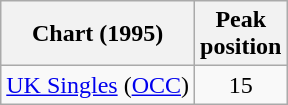<table class="wikitable sortable">
<tr>
<th>Chart (1995)</th>
<th>Peak<br>position</th>
</tr>
<tr>
<td><a href='#'>UK Singles</a> (<a href='#'>OCC</a>)</td>
<td style="text-align:center;">15</td>
</tr>
</table>
